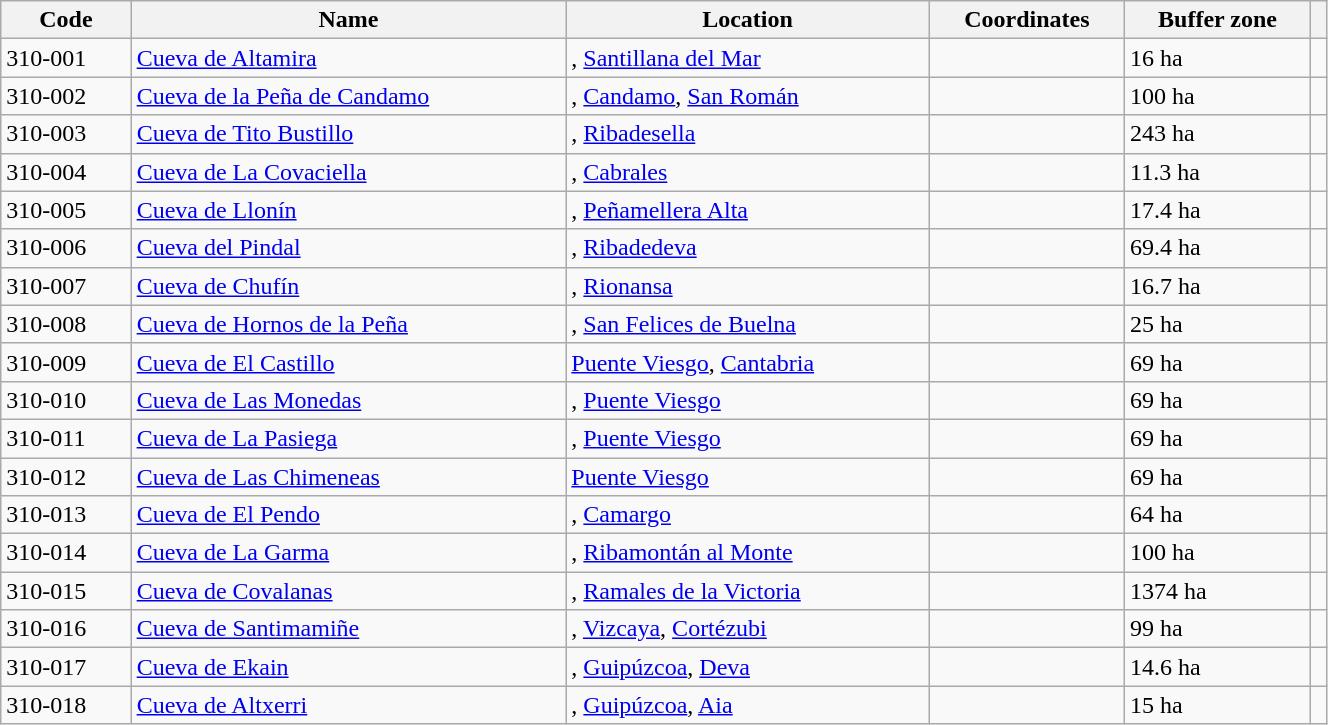<table class="wikitable" width="70%">
<tr>
<th>Code</th>
<th>Name</th>
<th>Location</th>
<th>Coordinates</th>
<th>Buffer zone</th>
<th></th>
</tr>
<tr>
<td>310-001</td>
<td><a href='#'>Cueva de Altamira</a></td>
<td>, <a href='#'>Santillana del Mar</a></td>
<td><small></small></td>
<td>16 ha</td>
<td></td>
</tr>
<tr>
<td>310-002</td>
<td><a href='#'>Cueva de la Peña de Candamo</a></td>
<td>, <a href='#'>Candamo</a>, <a href='#'>San Román</a></td>
<td><small></small></td>
<td>100 ha</td>
<td></td>
</tr>
<tr>
<td>310-003</td>
<td><a href='#'>Cueva de Tito Bustillo</a></td>
<td>, <a href='#'>Ribadesella</a></td>
<td><small></small></td>
<td>243 ha</td>
<td></td>
</tr>
<tr>
<td>310-004</td>
<td><a href='#'>Cueva de La Covaciella</a></td>
<td>, <a href='#'>Cabrales</a></td>
<td><small></small></td>
<td>11.3 ha</td>
<td></td>
</tr>
<tr>
<td>310-005</td>
<td><a href='#'>Cueva de Llonín</a></td>
<td>, <a href='#'>Peñamellera Alta</a></td>
<td><small></small></td>
<td>17.4 ha</td>
<td></td>
</tr>
<tr>
<td>310-006</td>
<td><a href='#'>Cueva del Pindal</a></td>
<td>, <a href='#'>Ribadedeva</a></td>
<td><small></small></td>
<td>69.4 ha</td>
<td></td>
</tr>
<tr>
<td>310-007</td>
<td><a href='#'>Cueva de Chufín</a></td>
<td>, <a href='#'>Rionansa</a></td>
<td><small></small></td>
<td>16.7 ha</td>
<td></td>
</tr>
<tr>
<td>310-008</td>
<td><a href='#'>Cueva de Hornos de la Peña</a></td>
<td>, <a href='#'>San Felices de Buelna</a></td>
<td><small></small></td>
<td>25 ha</td>
<td></td>
</tr>
<tr>
<td>310-009</td>
<td><a href='#'>Cueva de El Castillo</a></td>
<td> <a href='#'>Puente Viesgo</a>, <a href='#'>Cantabria</a></td>
<td><small></small></td>
<td>69 ha</td>
<td></td>
</tr>
<tr>
<td>310-010</td>
<td><a href='#'>Cueva de Las Monedas</a></td>
<td>, <a href='#'>Puente Viesgo</a></td>
<td><small></small></td>
<td>69 ha</td>
<td></td>
</tr>
<tr>
<td>310-011</td>
<td><a href='#'>Cueva de La Pasiega</a></td>
<td>, <a href='#'>Puente Viesgo</a></td>
<td><small></small></td>
<td>69 ha</td>
<td></td>
</tr>
<tr>
<td>310-012</td>
<td><a href='#'>Cueva de Las Chimeneas</a></td>
<td> <a href='#'>Puente Viesgo</a></td>
<td><small></small></td>
<td>69 ha</td>
<td></td>
</tr>
<tr>
<td>310-013</td>
<td><a href='#'>Cueva de El Pendo</a></td>
<td>, <a href='#'>Camargo</a></td>
<td><small></small></td>
<td>64 ha</td>
<td></td>
</tr>
<tr>
<td>310-014</td>
<td><a href='#'>Cueva de La Garma</a></td>
<td>, <a href='#'>Ribamontán al Monte</a></td>
<td><small></small></td>
<td>100 ha</td>
<td></td>
</tr>
<tr>
<td>310-015</td>
<td><a href='#'>Cueva de Covalanas</a></td>
<td>, <a href='#'>Ramales de la Victoria</a></td>
<td><small></small></td>
<td>1374 ha</td>
<td></td>
</tr>
<tr>
<td>310-016</td>
<td><a href='#'>Cueva de Santimamiñe</a></td>
<td>, <a href='#'>Vizcaya</a>, <a href='#'>Cortézubi</a></td>
<td><small></small></td>
<td>99 ha</td>
<td></td>
</tr>
<tr>
<td>310-017</td>
<td><a href='#'>Cueva de Ekain</a></td>
<td>, <a href='#'>Guipúzcoa</a>, <a href='#'>Deva</a></td>
<td><small></small></td>
<td>14.6 ha</td>
<td></td>
</tr>
<tr>
<td>310-018</td>
<td><a href='#'>Cueva de Altxerri</a></td>
<td>, <a href='#'>Guipúzcoa</a>, <a href='#'>Aia</a></td>
<td><small></small></td>
<td>15 ha</td>
<td></td>
</tr>
</table>
